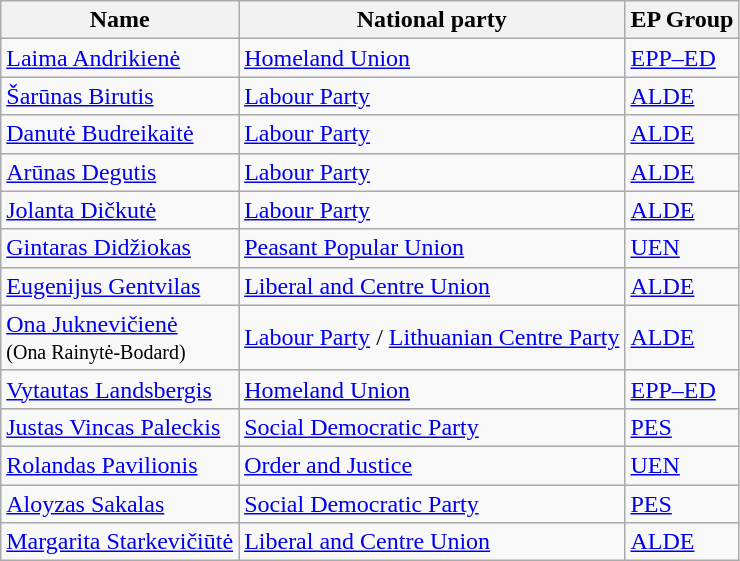<table class="sortable wikitable">
<tr>
<th>Name</th>
<th>National party</th>
<th>EP Group</th>
</tr>
<tr>
<td><a href='#'>Laima Andrikienė</a></td>
<td> <a href='#'>Homeland Union</a></td>
<td> <a href='#'>EPP–ED</a></td>
</tr>
<tr>
<td><a href='#'>Šarūnas Birutis</a></td>
<td> <a href='#'>Labour Party</a></td>
<td> <a href='#'>ALDE</a></td>
</tr>
<tr>
<td><a href='#'>Danutė Budreikaitė</a></td>
<td> <a href='#'>Labour Party</a></td>
<td> <a href='#'>ALDE</a></td>
</tr>
<tr>
<td><a href='#'>Arūnas Degutis</a></td>
<td> <a href='#'>Labour Party</a></td>
<td> <a href='#'>ALDE</a></td>
</tr>
<tr>
<td><a href='#'>Jolanta Dičkutė</a></td>
<td> <a href='#'>Labour Party</a></td>
<td> <a href='#'>ALDE</a></td>
</tr>
<tr>
<td><a href='#'>Gintaras Didžiokas</a></td>
<td> <a href='#'>Peasant Popular Union</a></td>
<td> <a href='#'>UEN</a></td>
</tr>
<tr>
<td><a href='#'>Eugenijus Gentvilas</a></td>
<td> <a href='#'>Liberal and Centre Union</a></td>
<td> <a href='#'>ALDE</a></td>
</tr>
<tr>
<td><a href='#'>Ona Juknevičienė</a> <br><small>(Ona Rainytė-Bodard)</small></td>
<td> <a href='#'>Labour Party</a> /  <a href='#'>Lithuanian Centre Party</a></td>
<td> <a href='#'>ALDE</a></td>
</tr>
<tr>
<td><a href='#'>Vytautas Landsbergis</a></td>
<td> <a href='#'>Homeland Union</a></td>
<td> <a href='#'>EPP–ED</a></td>
</tr>
<tr>
<td><a href='#'>Justas Vincas Paleckis</a></td>
<td> <a href='#'>Social Democratic Party</a></td>
<td> <a href='#'>PES</a></td>
</tr>
<tr>
<td><a href='#'>Rolandas Pavilionis</a></td>
<td> <a href='#'>Order and Justice</a></td>
<td> <a href='#'>UEN</a></td>
</tr>
<tr>
<td><a href='#'>Aloyzas Sakalas</a></td>
<td> <a href='#'>Social Democratic Party</a></td>
<td> <a href='#'>PES</a></td>
</tr>
<tr>
<td><a href='#'>Margarita Starkevičiūtė</a></td>
<td> <a href='#'>Liberal and Centre Union</a></td>
<td> <a href='#'>ALDE</a></td>
</tr>
</table>
